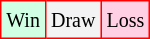<table class="wikitable">
<tr>
<td style="background-color: #d0ffe3; border:1px solid red;"><small>Win</small></td>
<td style="background-color: #f3f3f3; border:1px solid red;"><small>Draw</small></td>
<td style="background-color: #ffd0e3; border:1px solid red;"><small>Loss</small></td>
</tr>
</table>
